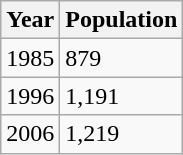<table class="wikitable">
<tr>
<th>Year</th>
<th>Population</th>
</tr>
<tr>
<td>1985</td>
<td>879</td>
</tr>
<tr>
<td>1996</td>
<td>1,191</td>
</tr>
<tr>
<td>2006</td>
<td>1,219</td>
</tr>
</table>
